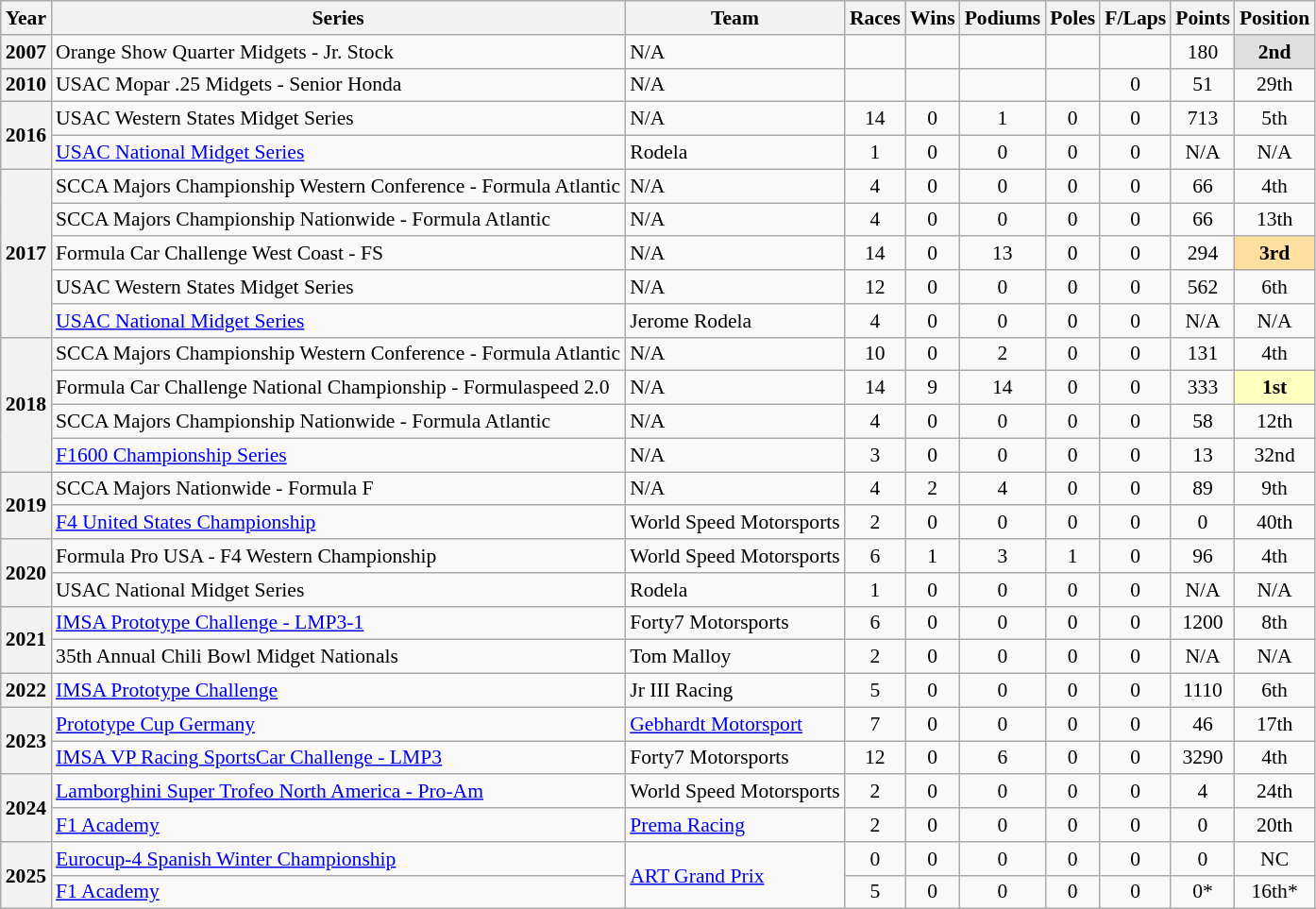<table class="wikitable" style="font-size: 90%; text-align:center;">
<tr>
<th>Year</th>
<th>Series</th>
<th>Team</th>
<th>Races</th>
<th>Wins</th>
<th>Podiums</th>
<th>Poles</th>
<th>F/Laps</th>
<th>Points</th>
<th>Position</th>
</tr>
<tr>
<th>2007</th>
<td style="text-align:left;">Orange Show Quarter Midgets - Jr. Stock</td>
<td style="text-align:left;">N/A</td>
<td></td>
<td></td>
<td></td>
<td></td>
<td></td>
<td>180</td>
<td style="background:#DFDFDF;"><strong>2nd</strong></td>
</tr>
<tr>
<th>2010</th>
<td style="text-align:left;">USAC Mopar .25 Midgets - Senior Honda</td>
<td style="text-align:left;">N/A</td>
<td></td>
<td></td>
<td></td>
<td></td>
<td>0</td>
<td>51</td>
<td>29th</td>
</tr>
<tr>
<th rowspan="2">2016</th>
<td style="text-align:left;">USAC Western States Midget Series</td>
<td style="text-align:left;">N/A</td>
<td>14</td>
<td>0</td>
<td>1</td>
<td>0</td>
<td>0</td>
<td>713</td>
<td>5th</td>
</tr>
<tr>
<td style="text-align:left;"><a href='#'>USAC National Midget Series</a></td>
<td style="text-align:left;">Rodela</td>
<td>1</td>
<td>0</td>
<td>0</td>
<td>0</td>
<td>0</td>
<td>N/A</td>
<td>N/A</td>
</tr>
<tr>
<th rowspan="5">2017</th>
<td style="text-align:left;">SCCA Majors Championship Western Conference - Formula Atlantic</td>
<td style="text-align:left;">N/A</td>
<td>4</td>
<td>0</td>
<td>0</td>
<td>0</td>
<td>0</td>
<td>66</td>
<td>4th</td>
</tr>
<tr>
<td style="text-align:left;">SCCA Majors Championship Nationwide - Formula Atlantic</td>
<td style="text-align:left;">N/A</td>
<td>4</td>
<td>0</td>
<td>0</td>
<td>0</td>
<td>0</td>
<td>66</td>
<td>13th</td>
</tr>
<tr>
<td style="text-align:left;">Formula Car Challenge West Coast - FS</td>
<td style="text-align:left;">N/A</td>
<td>14</td>
<td>0</td>
<td>13</td>
<td>0</td>
<td>0</td>
<td>294</td>
<td style="background:#FFDF9F;"><strong>3rd</strong></td>
</tr>
<tr>
<td style="text-align:left;">USAC Western States Midget Series</td>
<td style="text-align:left;">N/A</td>
<td>12</td>
<td>0</td>
<td>0</td>
<td>0</td>
<td>0</td>
<td>562</td>
<td>6th</td>
</tr>
<tr>
<td style="text-align:left;"><a href='#'>USAC National Midget Series</a></td>
<td style="text-align:left;">Jerome Rodela</td>
<td>4</td>
<td>0</td>
<td>0</td>
<td>0</td>
<td>0</td>
<td>N/A</td>
<td>N/A</td>
</tr>
<tr>
<th rowspan="4">2018</th>
<td style="text-align:left;">SCCA Majors Championship Western Conference - Formula Atlantic</td>
<td style="text-align:left;">N/A</td>
<td>10</td>
<td>0</td>
<td>2</td>
<td>0</td>
<td>0</td>
<td>131</td>
<td>4th</td>
</tr>
<tr>
<td style="text-align:left;">Formula Car Challenge National Championship - Formulaspeed 2.0</td>
<td style="text-align:left;">N/A</td>
<td>14</td>
<td>9</td>
<td>14</td>
<td>0</td>
<td>0</td>
<td>333</td>
<td style="background:#FFFFBF;"><strong>1st</strong></td>
</tr>
<tr>
<td style="text-align:left;">SCCA Majors Championship Nationwide - Formula Atlantic</td>
<td style="text-align:left;">N/A</td>
<td>4</td>
<td>0</td>
<td>0</td>
<td>0</td>
<td>0</td>
<td>58</td>
<td>12th</td>
</tr>
<tr>
<td style="text-align:left;"><a href='#'>F1600 Championship Series</a></td>
<td style="text-align:left;">N/A</td>
<td>3</td>
<td>0</td>
<td>0</td>
<td>0</td>
<td>0</td>
<td>13</td>
<td>32nd</td>
</tr>
<tr>
<th rowspan="2">2019</th>
<td style="text-align:left;">SCCA Majors Nationwide - Formula F</td>
<td style="text-align:left;">N/A</td>
<td>4</td>
<td>2</td>
<td>4</td>
<td>0</td>
<td>0</td>
<td>89</td>
<td>9th</td>
</tr>
<tr>
<td style="text-align:left;"><a href='#'>F4 United States Championship</a></td>
<td style="text-align:left;">World Speed Motorsports</td>
<td>2</td>
<td>0</td>
<td>0</td>
<td>0</td>
<td>0</td>
<td>0</td>
<td>40th</td>
</tr>
<tr>
<th rowspan="2">2020</th>
<td style="text-align:left;">Formula Pro USA - F4 Western Championship</td>
<td style="text-align:left;">World Speed Motorsports</td>
<td>6</td>
<td>1</td>
<td>3</td>
<td>1</td>
<td>0</td>
<td>96</td>
<td>4th</td>
</tr>
<tr>
<td style="text-align:left;">USAC National Midget Series</td>
<td style="text-align:left;">Rodela</td>
<td>1</td>
<td>0</td>
<td>0</td>
<td>0</td>
<td>0</td>
<td>N/A</td>
<td>N/A</td>
</tr>
<tr>
<th rowspan="2">2021</th>
<td style="text-align:left;"><a href='#'>IMSA Prototype Challenge - LMP3-1</a></td>
<td style="text-align:left;">Forty7 Motorsports</td>
<td>6</td>
<td>0</td>
<td>0</td>
<td>0</td>
<td>0</td>
<td>1200</td>
<td>8th</td>
</tr>
<tr>
<td style="text-align:left;">35th Annual Chili Bowl Midget Nationals</td>
<td style="text-align:left;">Tom Malloy</td>
<td>2</td>
<td>0</td>
<td>0</td>
<td>0</td>
<td>0</td>
<td>N/A</td>
<td>N/A</td>
</tr>
<tr>
<th>2022</th>
<td style="text-align:left;"><a href='#'>IMSA Prototype Challenge</a></td>
<td style="text-align:left;">Jr III Racing</td>
<td>5</td>
<td>0</td>
<td>0</td>
<td>0</td>
<td>0</td>
<td>1110</td>
<td>6th</td>
</tr>
<tr>
<th rowspan="2">2023</th>
<td style="text-align:left;"><a href='#'>Prototype Cup Germany</a></td>
<td style="text-align:left;"><a href='#'>Gebhardt Motorsport</a></td>
<td>7</td>
<td>0</td>
<td>0</td>
<td>0</td>
<td>0</td>
<td>46</td>
<td>17th</td>
</tr>
<tr>
<td style="text-align:left;"><a href='#'>IMSA VP Racing SportsCar Challenge - LMP3</a></td>
<td style="text-align:left;">Forty7 Motorsports</td>
<td>12</td>
<td>0</td>
<td>6</td>
<td>0</td>
<td>0</td>
<td>3290</td>
<td>4th</td>
</tr>
<tr>
<th rowspan="2">2024</th>
<td style="text-align:left;"><a href='#'>Lamborghini Super Trofeo North America - Pro-Am</a></td>
<td style="text-align:left;">World Speed Motorsports</td>
<td>2</td>
<td>0</td>
<td>0</td>
<td>0</td>
<td>0</td>
<td>4</td>
<td>24th</td>
</tr>
<tr>
<td style="text-align:left;"><a href='#'>F1 Academy</a></td>
<td style="text-align:left;"><a href='#'>Prema Racing</a></td>
<td>2</td>
<td>0</td>
<td>0</td>
<td>0</td>
<td>0</td>
<td>0</td>
<td>20th</td>
</tr>
<tr>
<th rowspan="2">2025</th>
<td style="text-align:left;"><a href='#'>Eurocup-4 Spanish Winter Championship</a></td>
<td style="text-align:left;" rowspan="2"><a href='#'>ART Grand Prix</a></td>
<td>0</td>
<td>0</td>
<td>0</td>
<td>0</td>
<td>0</td>
<td>0</td>
<td>NC</td>
</tr>
<tr>
<td style="text-align:left;"><a href='#'>F1 Academy</a></td>
<td>5</td>
<td>0</td>
<td>0</td>
<td>0</td>
<td>0</td>
<td>0*</td>
<td>16th*</td>
</tr>
</table>
